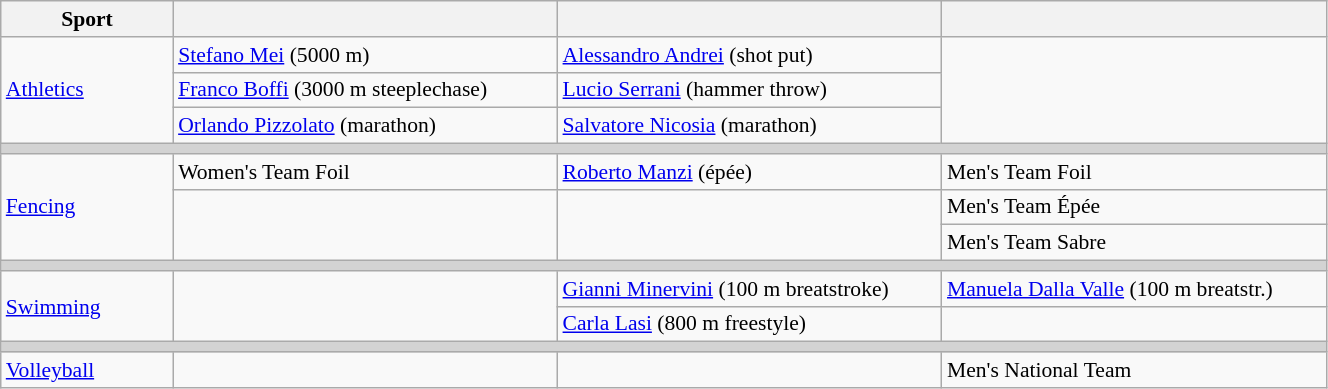<table class="wikitable" width=70% style="font-size:90%; text-align:left;">
<tr>
<th width=13%>Sport</th>
<th width=29%></th>
<th width=29%></th>
<th width=29%></th>
</tr>
<tr>
<td rowspan=3> <a href='#'>Athletics</a></td>
<td><a href='#'>Stefano Mei</a> (5000 m)</td>
<td><a href='#'>Alessandro Andrei</a> (shot put)</td>
<td rowspan=3></td>
</tr>
<tr>
<td><a href='#'>Franco Boffi</a> (3000 m steeplechase)</td>
<td><a href='#'>Lucio Serrani</a> (hammer throw)</td>
</tr>
<tr>
<td><a href='#'>Orlando Pizzolato</a> (marathon)</td>
<td><a href='#'>Salvatore Nicosia</a> (marathon)</td>
</tr>
<tr bgcolor=lightgrey>
<td colspan=4></td>
</tr>
<tr>
<td rowspan=3> <a href='#'>Fencing</a></td>
<td>Women's Team Foil</td>
<td><a href='#'>Roberto Manzi</a> (épée)</td>
<td>Men's Team Foil</td>
</tr>
<tr>
<td rowspan=2></td>
<td rowspan=2></td>
<td>Men's Team Épée</td>
</tr>
<tr>
<td>Men's Team Sabre</td>
</tr>
<tr bgcolor=lightgrey>
<td colspan=4></td>
</tr>
<tr>
<td rowspan=2> <a href='#'>Swimming</a></td>
<td rowspan=2></td>
<td><a href='#'>Gianni Minervini</a> (100 m breatstroke)</td>
<td><a href='#'>Manuela Dalla Valle</a> (100 m breatstr.)</td>
</tr>
<tr>
<td><a href='#'>Carla Lasi</a> (800 m freestyle)</td>
<td></td>
</tr>
<tr bgcolor=lightgrey>
<td colspan=4></td>
</tr>
<tr>
<td> <a href='#'>Volleyball</a></td>
<td></td>
<td></td>
<td>Men's National Team</td>
</tr>
</table>
